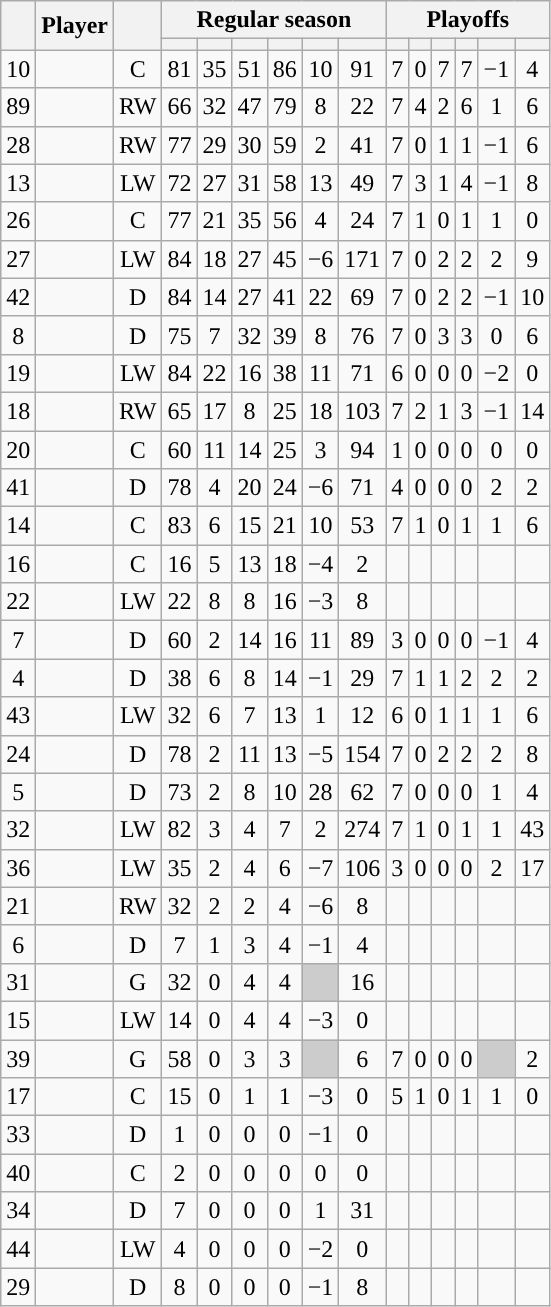<table class="wikitable sortable plainrowheaders" style="text-align:center;">
<tr>
<th scope="col" data-sort-type="number" rowspan="2"></th>
<th scope="col" rowspan="2">Player</th>
<th scope="col" rowspan="2"></th>
<th scope=colgroup colspan=6>Regular season</th>
<th scope=colgroup colspan=6>Playoffs</th>
</tr>
<tr>
<th scope="col" data-sort-type="number"></th>
<th scope="col" data-sort-type="number"></th>
<th scope="col" data-sort-type="number"></th>
<th scope="col" data-sort-type="number"></th>
<th scope="col" data-sort-type="number"></th>
<th scope="col" data-sort-type="number"></th>
<th scope="col" data-sort-type="number"></th>
<th scope="col" data-sort-type="number"></th>
<th scope="col" data-sort-type="number"></th>
<th scope="col" data-sort-type="number"></th>
<th scope="col" data-sort-type="number"></th>
<th scope="col" data-sort-type="number"></th>
</tr>
<tr>
<td scope="row">10</td>
<td align="left"></td>
<td>C</td>
<td>81</td>
<td>35</td>
<td>51</td>
<td>86</td>
<td>10</td>
<td>91</td>
<td>7</td>
<td>0</td>
<td>7</td>
<td>7</td>
<td>−1</td>
<td>4</td>
</tr>
<tr>
<td scope="row">89</td>
<td align="left"></td>
<td>RW</td>
<td>66</td>
<td>32</td>
<td>47</td>
<td>79</td>
<td>8</td>
<td>22</td>
<td>7</td>
<td>4</td>
<td>2</td>
<td>6</td>
<td>1</td>
<td>6</td>
</tr>
<tr>
<td scope="row">28</td>
<td align="left"></td>
<td>RW</td>
<td>77</td>
<td>29</td>
<td>30</td>
<td>59</td>
<td>2</td>
<td>41</td>
<td>7</td>
<td>0</td>
<td>1</td>
<td>1</td>
<td>−1</td>
<td>6</td>
</tr>
<tr>
<td scope="row">13</td>
<td align="left"></td>
<td>LW</td>
<td>72</td>
<td>27</td>
<td>31</td>
<td>58</td>
<td>13</td>
<td>49</td>
<td>7</td>
<td>3</td>
<td>1</td>
<td>4</td>
<td>−1</td>
<td>8</td>
</tr>
<tr>
<td scope="row">26</td>
<td align="left"></td>
<td>C</td>
<td>77</td>
<td>21</td>
<td>35</td>
<td>56</td>
<td>4</td>
<td>24</td>
<td>7</td>
<td>1</td>
<td>0</td>
<td>1</td>
<td>1</td>
<td>0</td>
</tr>
<tr>
<td scope="row">27</td>
<td align="left"></td>
<td>LW</td>
<td>84</td>
<td>18</td>
<td>27</td>
<td>45</td>
<td>−6</td>
<td>171</td>
<td>7</td>
<td>0</td>
<td>2</td>
<td>2</td>
<td>2</td>
<td>9</td>
</tr>
<tr>
<td scope="row">42</td>
<td align="left"></td>
<td>D</td>
<td>84</td>
<td>14</td>
<td>27</td>
<td>41</td>
<td>22</td>
<td>69</td>
<td>7</td>
<td>0</td>
<td>2</td>
<td>2</td>
<td>−1</td>
<td>10</td>
</tr>
<tr>
<td scope="row">8</td>
<td align="left"></td>
<td>D</td>
<td>75</td>
<td>7</td>
<td>32</td>
<td>39</td>
<td>8</td>
<td>76</td>
<td>7</td>
<td>0</td>
<td>3</td>
<td>3</td>
<td>0</td>
<td>6</td>
</tr>
<tr>
<td scope="row">19</td>
<td align="left"></td>
<td>LW</td>
<td>84</td>
<td>22</td>
<td>16</td>
<td>38</td>
<td>11</td>
<td>71</td>
<td>6</td>
<td>0</td>
<td>0</td>
<td>0</td>
<td>−2</td>
<td>0</td>
</tr>
<tr>
<td scope="row">18</td>
<td align="left"></td>
<td>RW</td>
<td>65</td>
<td>17</td>
<td>8</td>
<td>25</td>
<td>18</td>
<td>103</td>
<td>7</td>
<td>2</td>
<td>1</td>
<td>3</td>
<td>−1</td>
<td>14</td>
</tr>
<tr>
<td scope="row">20</td>
<td align="left"></td>
<td>C</td>
<td>60</td>
<td>11</td>
<td>14</td>
<td>25</td>
<td>3</td>
<td>94</td>
<td>1</td>
<td>0</td>
<td>0</td>
<td>0</td>
<td>0</td>
<td>0</td>
</tr>
<tr>
<td scope="row">41</td>
<td align="left"></td>
<td>D</td>
<td>78</td>
<td>4</td>
<td>20</td>
<td>24</td>
<td>−6</td>
<td>71</td>
<td>4</td>
<td>0</td>
<td>0</td>
<td>0</td>
<td>2</td>
<td>2</td>
</tr>
<tr>
<td scope="row">14</td>
<td align="left"></td>
<td>C</td>
<td>83</td>
<td>6</td>
<td>15</td>
<td>21</td>
<td>10</td>
<td>53</td>
<td>7</td>
<td>1</td>
<td>0</td>
<td>1</td>
<td>1</td>
<td>6</td>
</tr>
<tr>
<td scope="row">16</td>
<td align="left"></td>
<td>C</td>
<td>16</td>
<td>5</td>
<td>13</td>
<td>18</td>
<td>−4</td>
<td>2</td>
<td></td>
<td></td>
<td></td>
<td></td>
<td></td>
<td></td>
</tr>
<tr>
<td scope="row">22</td>
<td align="left"></td>
<td>LW</td>
<td>22</td>
<td>8</td>
<td>8</td>
<td>16</td>
<td>−3</td>
<td>8</td>
<td></td>
<td></td>
<td></td>
<td></td>
<td></td>
<td></td>
</tr>
<tr>
<td scope="row">7</td>
<td align="left"></td>
<td>D</td>
<td>60</td>
<td>2</td>
<td>14</td>
<td>16</td>
<td>11</td>
<td>89</td>
<td>3</td>
<td>0</td>
<td>0</td>
<td>0</td>
<td>−1</td>
<td>4</td>
</tr>
<tr>
<td scope="row">4</td>
<td align="left"></td>
<td>D</td>
<td>38</td>
<td>6</td>
<td>8</td>
<td>14</td>
<td>−1</td>
<td>29</td>
<td>7</td>
<td>1</td>
<td>1</td>
<td>2</td>
<td>2</td>
<td>2</td>
</tr>
<tr>
<td scope="row">43</td>
<td align="left"></td>
<td>LW</td>
<td>32</td>
<td>6</td>
<td>7</td>
<td>13</td>
<td>1</td>
<td>12</td>
<td>6</td>
<td>0</td>
<td>1</td>
<td>1</td>
<td>1</td>
<td>6</td>
</tr>
<tr>
<td scope="row">24</td>
<td align="left"></td>
<td>D</td>
<td>78</td>
<td>2</td>
<td>11</td>
<td>13</td>
<td>−5</td>
<td>154</td>
<td>7</td>
<td>0</td>
<td>2</td>
<td>2</td>
<td>2</td>
<td>8</td>
</tr>
<tr>
<td scope="row">5</td>
<td align="left"></td>
<td>D</td>
<td>73</td>
<td>2</td>
<td>8</td>
<td>10</td>
<td>28</td>
<td>62</td>
<td>7</td>
<td>0</td>
<td>0</td>
<td>0</td>
<td>1</td>
<td>4</td>
</tr>
<tr>
<td scope="row">32</td>
<td align="left"></td>
<td>LW</td>
<td>82</td>
<td>3</td>
<td>4</td>
<td>7</td>
<td>2</td>
<td>274</td>
<td>7</td>
<td>1</td>
<td>0</td>
<td>1</td>
<td>1</td>
<td>43</td>
</tr>
<tr>
<td scope="row">36</td>
<td align="left"></td>
<td>LW</td>
<td>35</td>
<td>2</td>
<td>4</td>
<td>6</td>
<td>−7</td>
<td>106</td>
<td>3</td>
<td>0</td>
<td>0</td>
<td>0</td>
<td>2</td>
<td>17</td>
</tr>
<tr>
<td scope="row">21</td>
<td align="left"></td>
<td>RW</td>
<td>32</td>
<td>2</td>
<td>2</td>
<td>4</td>
<td>−6</td>
<td>8</td>
<td></td>
<td></td>
<td></td>
<td></td>
<td></td>
<td></td>
</tr>
<tr>
<td scope="row">6</td>
<td align="left"></td>
<td>D</td>
<td>7</td>
<td>1</td>
<td>3</td>
<td>4</td>
<td>−1</td>
<td>4</td>
<td></td>
<td></td>
<td></td>
<td></td>
<td></td>
<td></td>
</tr>
<tr>
<td scope="row">31</td>
<td align="left"></td>
<td>G</td>
<td>32</td>
<td>0</td>
<td>4</td>
<td>4</td>
<td style="background:#ccc"></td>
<td>16</td>
<td></td>
<td></td>
<td></td>
<td></td>
<td></td>
<td></td>
</tr>
<tr>
<td scope="row">15</td>
<td align="left"></td>
<td>LW</td>
<td>14</td>
<td>0</td>
<td>4</td>
<td>4</td>
<td>−3</td>
<td>0</td>
<td></td>
<td></td>
<td></td>
<td></td>
<td></td>
<td></td>
</tr>
<tr>
<td scope="row">39</td>
<td align="left"></td>
<td>G</td>
<td>58</td>
<td>0</td>
<td>3</td>
<td>3</td>
<td style="background:#ccc"></td>
<td>6</td>
<td>7</td>
<td>0</td>
<td>0</td>
<td>0</td>
<td style="background:#ccc"></td>
<td>2</td>
</tr>
<tr>
<td scope="row">17</td>
<td align="left"></td>
<td>C</td>
<td>15</td>
<td>0</td>
<td>1</td>
<td>1</td>
<td>−3</td>
<td>0</td>
<td>5</td>
<td>1</td>
<td>0</td>
<td>1</td>
<td>1</td>
<td>0</td>
</tr>
<tr>
<td scope="row">33</td>
<td align="left"></td>
<td>D</td>
<td>1</td>
<td>0</td>
<td>0</td>
<td>0</td>
<td>−1</td>
<td>0</td>
<td></td>
<td></td>
<td></td>
<td></td>
<td></td>
<td></td>
</tr>
<tr>
<td scope="row">40</td>
<td align="left"></td>
<td>C</td>
<td>2</td>
<td>0</td>
<td>0</td>
<td>0</td>
<td>0</td>
<td>0</td>
<td></td>
<td></td>
<td></td>
<td></td>
<td></td>
<td></td>
</tr>
<tr>
<td scope="row">34</td>
<td align="left"></td>
<td>D</td>
<td>7</td>
<td>0</td>
<td>0</td>
<td>0</td>
<td>1</td>
<td>31</td>
<td></td>
<td></td>
<td></td>
<td></td>
<td></td>
<td></td>
</tr>
<tr>
<td scope="row">44</td>
<td align="left"></td>
<td>LW</td>
<td>4</td>
<td>0</td>
<td>0</td>
<td>0</td>
<td>−2</td>
<td>0</td>
<td></td>
<td></td>
<td></td>
<td></td>
<td></td>
<td></td>
</tr>
<tr>
<td scope="row">29</td>
<td align="left"></td>
<td>D</td>
<td>8</td>
<td>0</td>
<td>0</td>
<td>0</td>
<td>−1</td>
<td>8</td>
<td></td>
<td></td>
<td></td>
<td></td>
<td></td>
<td></td>
</tr>
</table>
